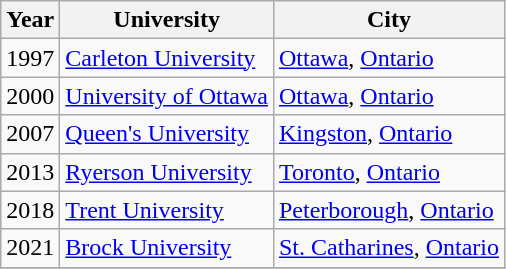<table class="wikitable">
<tr>
<th>Year</th>
<th>University</th>
<th>City</th>
</tr>
<tr>
<td>1997</td>
<td><a href='#'>Carleton University</a></td>
<td><a href='#'>Ottawa</a>, <a href='#'>Ontario</a></td>
</tr>
<tr>
<td>2000</td>
<td><a href='#'>University of Ottawa</a></td>
<td><a href='#'>Ottawa</a>, <a href='#'>Ontario</a></td>
</tr>
<tr>
<td>2007</td>
<td><a href='#'>Queen's University</a></td>
<td><a href='#'>Kingston</a>, <a href='#'>Ontario</a></td>
</tr>
<tr>
<td>2013</td>
<td><a href='#'>Ryerson University</a></td>
<td><a href='#'>Toronto</a>, <a href='#'>Ontario</a></td>
</tr>
<tr>
<td>2018</td>
<td><a href='#'>Trent University</a></td>
<td><a href='#'>Peterborough</a>, <a href='#'>Ontario</a></td>
</tr>
<tr>
<td>2021</td>
<td><a href='#'>Brock University</a></td>
<td><a href='#'>St. Catharines</a>, <a href='#'>Ontario</a></td>
</tr>
<tr>
</tr>
</table>
